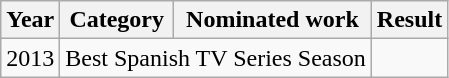<table class="wikitable">
<tr>
<th><strong>Year</strong></th>
<th><strong>Category</strong></th>
<th><strong>Nominated work</strong></th>
<th><strong>Result</strong></th>
</tr>
<tr>
<td>2013</td>
<td colspan=2>Best Spanish TV Series Season</td>
<td></td>
</tr>
</table>
